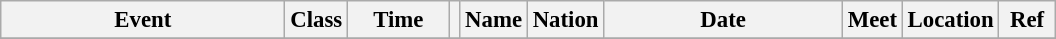<table class="wikitable" style="font-size: 95%;">
<tr>
<th style="width:12em">Event</th>
<th>Class</th>
<th style="width:4em" class="unsortable">Time</th>
<th class="unsortable"></th>
<th>Name</th>
<th>Nation</th>
<th style="width:10em">Date</th>
<th>Meet</th>
<th>Location</th>
<th style="width:2em" class="unsortable">Ref</th>
</tr>
<tr>
</tr>
</table>
